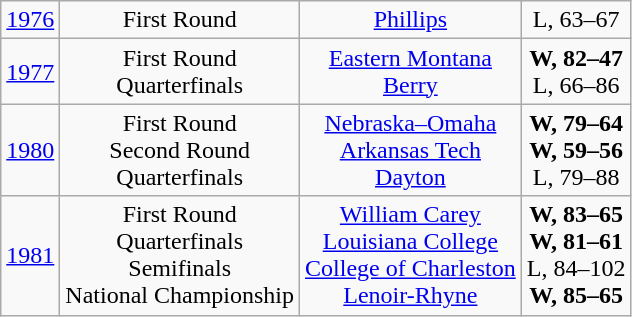<table class="wikitable">
<tr align="center">
<td><a href='#'>1976</a></td>
<td>First Round</td>
<td><a href='#'>Phillips</a></td>
<td>L, 63–67</td>
</tr>
<tr align="center">
<td><a href='#'>1977</a></td>
<td>First Round<br>Quarterfinals</td>
<td><a href='#'>Eastern Montana</a><br><a href='#'>Berry</a></td>
<td><strong>W, 82–47</strong><br>L, 66–86</td>
</tr>
<tr align="center">
<td><a href='#'>1980</a></td>
<td>First Round<br>Second Round<br>Quarterfinals</td>
<td><a href='#'>Nebraska–Omaha</a><br><a href='#'>Arkansas Tech</a><br><a href='#'>Dayton</a></td>
<td><strong>W, 79–64</strong><br><strong>W, 59–56</strong><br>L, 79–88</td>
</tr>
<tr align="center">
<td><a href='#'>1981</a></td>
<td>First Round<br>Quarterfinals<br>Semifinals<br>National Championship</td>
<td><a href='#'>William Carey</a><br><a href='#'>Louisiana College</a><br><a href='#'>College of Charleston</a><br><a href='#'>Lenoir-Rhyne</a></td>
<td><strong>W, 83–65</strong><br><strong>W, 81–61</strong><br>L, 84–102<br><strong>W, 85–65</strong></td>
</tr>
</table>
